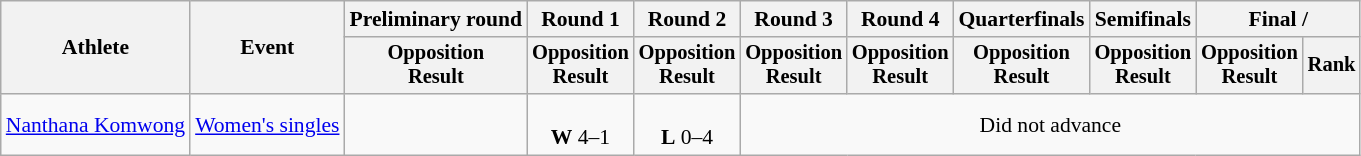<table class="wikitable" style="font-size:90%">
<tr>
<th rowspan="2">Athlete</th>
<th rowspan="2">Event</th>
<th>Preliminary round</th>
<th>Round 1</th>
<th>Round 2</th>
<th>Round 3</th>
<th>Round 4</th>
<th>Quarterfinals</th>
<th>Semifinals</th>
<th colspan=2>Final / </th>
</tr>
<tr style="font-size:95%">
<th>Opposition<br>Result</th>
<th>Opposition<br>Result</th>
<th>Opposition<br>Result</th>
<th>Opposition<br>Result</th>
<th>Opposition<br>Result</th>
<th>Opposition<br>Result</th>
<th>Opposition<br>Result</th>
<th>Opposition<br>Result</th>
<th>Rank</th>
</tr>
<tr align=center>
<td align=left><a href='#'>Nanthana Komwong</a></td>
<td align=left><a href='#'>Women's singles</a></td>
<td></td>
<td><br><strong>W</strong> 4–1</td>
<td><br><strong>L</strong> 0–4</td>
<td colspan=6>Did not advance</td>
</tr>
</table>
